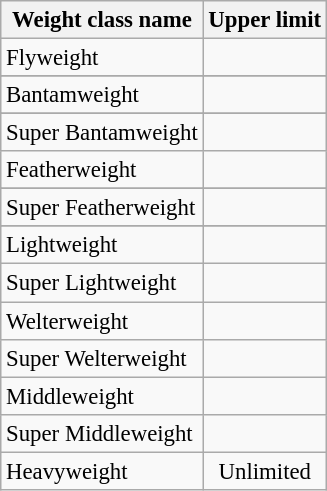<table class="wikitable" style="font-size:95%;">
<tr>
<th>Weight class name</th>
<th>Upper limit</th>
</tr>
<tr align="center">
<td align="left">Flyweight</td>
<td></td>
</tr>
<tr>
</tr>
<tr align="center">
<td align="left">Bantamweight</td>
<td></td>
</tr>
<tr>
</tr>
<tr align="center">
<td align="left">Super Bantamweight</td>
<td></td>
</tr>
<tr align="center">
<td align="left">Featherweight</td>
<td></td>
</tr>
<tr>
</tr>
<tr align="center">
<td align="left">Super Featherweight</td>
<td></td>
</tr>
<tr>
</tr>
<tr align="center">
<td align="left">Lightweight</td>
<td></td>
</tr>
<tr align="center">
<td align="left">Super Lightweight</td>
<td></td>
</tr>
<tr align="center">
<td align="left">Welterweight</td>
<td></td>
</tr>
<tr align="center">
<td align="left">Super Welterweight</td>
<td></td>
</tr>
<tr align="center">
<td align="left">Middleweight</td>
<td></td>
</tr>
<tr align="center">
<td align="left">Super Middleweight</td>
<td></td>
</tr>
<tr align="center">
<td align="left">Heavyweight</td>
<td>Unlimited</td>
</tr>
</table>
